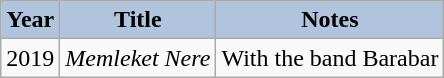<table class="wikitable">
<tr>
<th style="background:#B0C4DE;">Year</th>
<th style="background:#B0C4DE;">Title</th>
<th style="background:#B0C4DE;">Notes</th>
</tr>
<tr>
<td>2019</td>
<td><em>Memleket Nere</em></td>
<td>With the band Barabar</td>
</tr>
</table>
